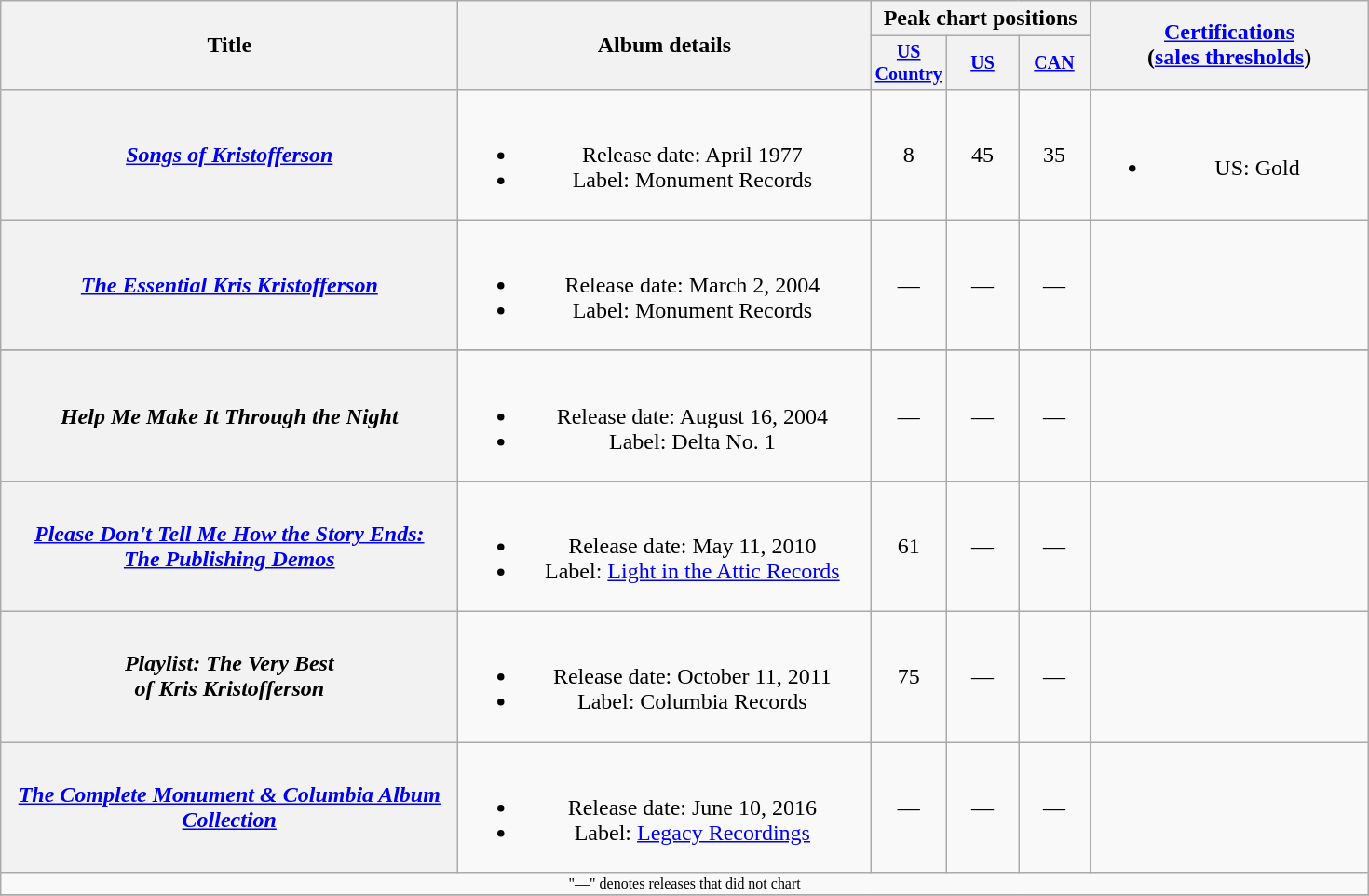<table class="wikitable plainrowheaders" style="text-align:center;">
<tr>
<th rowspan="2" style="width:20em;">Title</th>
<th rowspan="2" style="width:18em;">Album details</th>
<th colspan="3">Peak chart positions</th>
<th rowspan="2" style="width:12em;"><a href='#'>Certifications</a><br> (<a href='#'>sales thresholds</a>)</th>
</tr>
<tr style="font-size:smaller;">
<th width="45"><a href='#'>US Country</a></th>
<th width="45"><a href='#'>US</a></th>
<th width="45"><a href='#'>CAN</a></th>
</tr>
<tr>
<th scope="row"><em><a href='#'>Songs of Kristofferson</a></em></th>
<td><br><ul><li>Release date: April 1977</li><li>Label: Monument Records</li></ul></td>
<td>8</td>
<td>45</td>
<td>35</td>
<td><br><ul><li>US: Gold</li></ul></td>
</tr>
<tr>
<th scope="row"><em><a href='#'>The Essential Kris Kristofferson</a></em></th>
<td><br><ul><li>Release date: March 2, 2004</li><li>Label: Monument Records</li></ul></td>
<td>—</td>
<td>—</td>
<td>—</td>
<td></td>
</tr>
<tr>
</tr>
<tr>
<th scope="row"><em>Help Me Make It Through the Night</em></th>
<td><br><ul><li>Release date: August 16, 2004</li><li>Label: Delta No. 1</li></ul></td>
<td>—</td>
<td>—</td>
<td>—</td>
<td></td>
</tr>
<tr>
<th scope="row"><em><a href='#'>Please Don't Tell Me How the Story Ends:<br>The Publishing Demos</a></em></th>
<td><br><ul><li>Release date: May 11, 2010</li><li>Label: <a href='#'>Light in the Attic Records</a></li></ul></td>
<td>61</td>
<td>—</td>
<td>—</td>
<td></td>
</tr>
<tr>
<th scope="row"><em>Playlist: The Very Best<br>of Kris Kristofferson</em></th>
<td><br><ul><li>Release date: October 11, 2011</li><li>Label: Columbia Records</li></ul></td>
<td>75</td>
<td>—</td>
<td>—</td>
<td></td>
</tr>
<tr>
<th scope="row"><em><a href='#'>The Complete Monument & Columbia Album Collection</a></em></th>
<td><br><ul><li>Release date: June 10, 2016</li><li>Label: <a href='#'>Legacy Recordings</a></li></ul></td>
<td>—</td>
<td>—</td>
<td>—</td>
<td></td>
</tr>
<tr>
<td colspan="6" style="font-size:8pt">"—" denotes releases that did not chart</td>
</tr>
<tr>
</tr>
</table>
